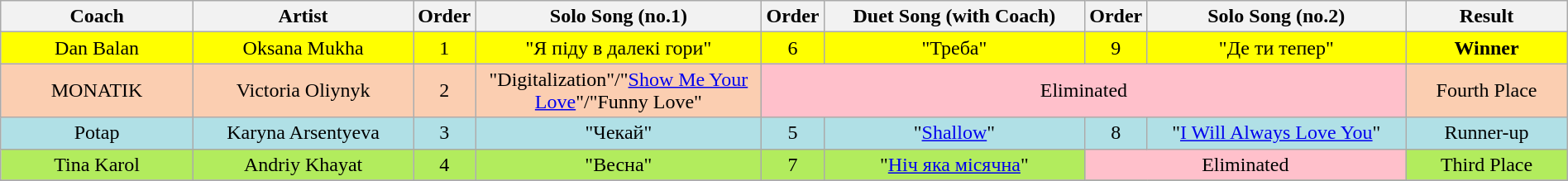<table class="wikitable" style="text-align:center; width:100%;">
<tr>
<th scope="col" width="13%">Coach</th>
<th scope="col" width="15%">Artist</th>
<th scope="col" width="02%">Order</th>
<th scope="col" width="19%">Solo Song (no.1)</th>
<th scope="col" width="02%">Order</th>
<th scope="col" width="18%">Duet Song (with Coach)</th>
<th scope="col" width="02%">Order</th>
<th scope="col" width="18%">Solo Song (no.2)</th>
<th colspan="2" width="11%">Result</th>
</tr>
<tr bgcolor=yellow>
<td>Dan Balan</td>
<td>Oksana Mukha</td>
<td scope="row">1</td>
<td>"Я піду в далекі гори"</td>
<td scope="row">6</td>
<td>"Треба"</td>
<td scope="row">9</td>
<td>"Де ти тепер"</td>
<td colspan=2><strong>Winner</strong></td>
</tr>
<tr bgcolor=#FBCEB1>
<td>MONATIK</td>
<td>Victoria Oliynyk</td>
<td scope="row">2</td>
<td>"Digitalization"/"<a href='#'>Show Me Your Love</a>"/"Funny Love"</td>
<td colspan=4 style="background:pink;">Eliminated</td>
<td colspan=2>Fourth Place</td>
</tr>
<tr bgcolor=#B0E0E6>
<td>Potap</td>
<td>Karyna Arsentyeva</td>
<td scope="row">3</td>
<td>"Чекай"</td>
<td scope="row">5</td>
<td>"<a href='#'>Shallow</a>"</td>
<td scope="row">8</td>
<td>"<a href='#'>I Will Always Love You</a>"</td>
<td colspan=2>Runner-up</td>
</tr>
<tr bgcolor=#B2EC5D>
<td>Tina Karol</td>
<td>Andriy Khayat</td>
<td scope="row">4</td>
<td>"Весна"</td>
<td scope="row">7</td>
<td>"<a href='#'>Ніч яка місячна</a>"</td>
<td colspan=2 style="background:pink;">Eliminated</td>
<td colspan=2>Third Place</td>
</tr>
<tr>
</tr>
</table>
